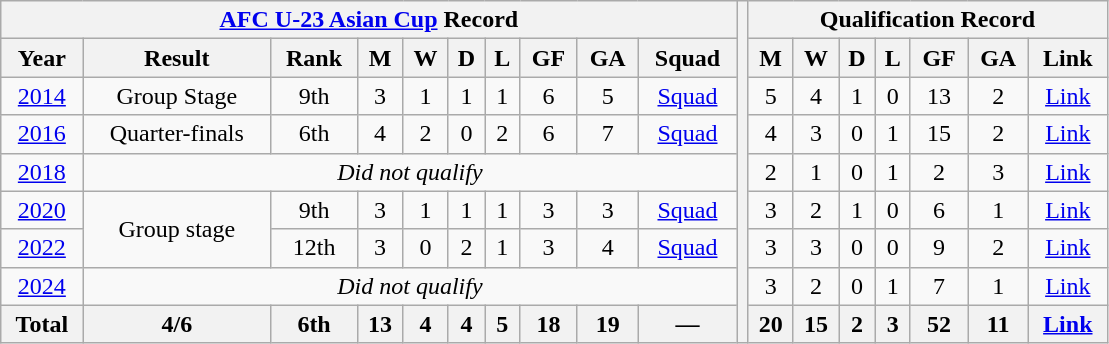<table class="wikitable" style="text-align: center;">
<tr>
<th colspan=10><a href='#'>AFC U-23 Asian Cup</a> Record</th>
<th style=width:1%; rowspan=9></th>
<th colspan=7>Qualification Record</th>
</tr>
<tr>
<th>Year</th>
<th>Result</th>
<th>Rank</th>
<th>M</th>
<th>W</th>
<th>D</th>
<th>L</th>
<th>GF</th>
<th>GA</th>
<th>Squad</th>
<th>M</th>
<th>W</th>
<th>D</th>
<th>L</th>
<th>GF</th>
<th>GA</th>
<th>Link</th>
</tr>
<tr>
<td> <a href='#'>2014</a></td>
<td>Group Stage</td>
<td>9th</td>
<td>3</td>
<td>1</td>
<td>1</td>
<td>1</td>
<td>6</td>
<td>5</td>
<td><a href='#'>Squad</a></td>
<td>5</td>
<td>4</td>
<td>1</td>
<td>0</td>
<td>13</td>
<td>2</td>
<td><a href='#'>Link</a></td>
</tr>
<tr>
<td> <a href='#'>2016</a></td>
<td>Quarter-finals</td>
<td>6th</td>
<td>4</td>
<td>2</td>
<td>0</td>
<td>2</td>
<td>6</td>
<td>7</td>
<td><a href='#'>Squad</a></td>
<td>4</td>
<td>3</td>
<td>0</td>
<td>1</td>
<td>15</td>
<td>2</td>
<td><a href='#'>Link</a></td>
</tr>
<tr>
<td> <a href='#'>2018</a></td>
<td colspan=9><em>Did not qualify</em></td>
<td>2</td>
<td>1</td>
<td>0</td>
<td>1</td>
<td>2</td>
<td>3</td>
<td><a href='#'>Link</a></td>
</tr>
<tr>
<td> <a href='#'>2020</a></td>
<td rowspan=2>Group stage</td>
<td>9th</td>
<td>3</td>
<td>1</td>
<td>1</td>
<td>1</td>
<td>3</td>
<td>3</td>
<td><a href='#'>Squad</a></td>
<td>3</td>
<td>2</td>
<td>1</td>
<td>0</td>
<td>6</td>
<td>1</td>
<td><a href='#'>Link</a></td>
</tr>
<tr>
<td> <a href='#'>2022</a></td>
<td>12th</td>
<td>3</td>
<td>0</td>
<td>2</td>
<td>1</td>
<td>3</td>
<td>4</td>
<td><a href='#'>Squad</a></td>
<td>3</td>
<td>3</td>
<td>0</td>
<td>0</td>
<td>9</td>
<td>2</td>
<td><a href='#'>Link</a></td>
</tr>
<tr>
<td> <a href='#'>2024</a></td>
<td Colspan=9><em>Did not qualify</em></td>
<td>3</td>
<td>2</td>
<td>0</td>
<td>1</td>
<td>7</td>
<td>1</td>
<td><a href='#'>Link</a></td>
</tr>
<tr>
<th>Total</th>
<th>4/6</th>
<th>6th</th>
<th>13</th>
<th>4</th>
<th>4</th>
<th>5</th>
<th>18</th>
<th>19</th>
<th>—</th>
<th>20</th>
<th>15</th>
<th>2</th>
<th>3</th>
<th>52</th>
<th>11</th>
<th><a href='#'>Link</a></th>
</tr>
</table>
